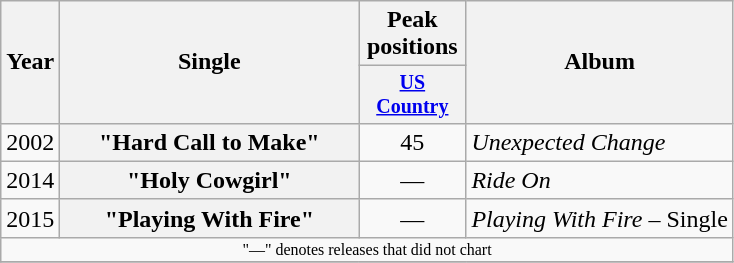<table class="wikitable plainrowheaders" style="text-align:center;">
<tr>
<th rowspan="2">Year</th>
<th rowspan="2" style="width:12em;">Single</th>
<th>Peak positions</th>
<th rowspan="2">Album</th>
</tr>
<tr style="font-size:smaller;">
<th width="65"><a href='#'>US Country</a></th>
</tr>
<tr>
<td>2002</td>
<th scope="row">"Hard Call to Make"</th>
<td>45</td>
<td align="left"><em>Unexpected Change</em></td>
</tr>
<tr>
<td>2014</td>
<th scope="row">"Holy Cowgirl"</th>
<td>—</td>
<td align="left"><em>Ride On</em></td>
</tr>
<tr>
<td>2015</td>
<th scope="row">"Playing With Fire"</th>
<td>—</td>
<td align="left"><em>Playing With Fire</em> – Single</td>
</tr>
<tr>
<td colspan="4" style="font-size:8pt">"—" denotes releases that did not chart</td>
</tr>
<tr>
</tr>
</table>
